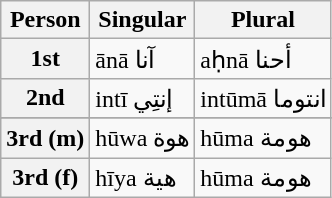<table class="wikitable">
<tr>
<th>Person</th>
<th>Singular</th>
<th>Plural</th>
</tr>
<tr>
<th>1st</th>
<td>ānā آنا</td>
<td>aḥnā أحنا</td>
</tr>
<tr>
<th>2nd</th>
<td>intī إنتِي</td>
<td>intūmā انتوما</td>
</tr>
<tr>
</tr>
<tr>
<th>3rd (m)</th>
<td>hūwa هوة</td>
<td>hūma هومة</td>
</tr>
<tr>
<th>3rd (f)</th>
<td>hīya هية</td>
<td>hūma هومة</td>
</tr>
</table>
